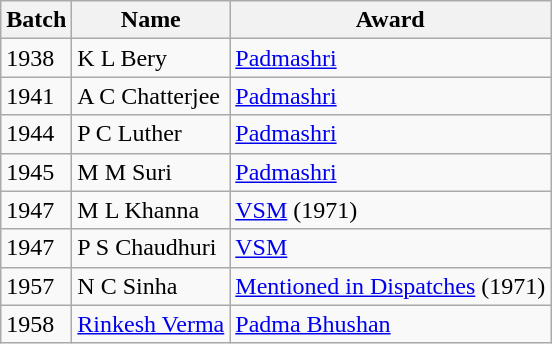<table class="wikitable">
<tr>
<th>Batch</th>
<th>Name</th>
<th>Award</th>
</tr>
<tr>
<td>1938</td>
<td>K L Bery</td>
<td><a href='#'>Padmashri</a></td>
</tr>
<tr>
<td>1941</td>
<td>A C Chatterjee</td>
<td><a href='#'>Padmashri</a></td>
</tr>
<tr>
<td>1944</td>
<td>P C Luther</td>
<td><a href='#'>Padmashri</a></td>
</tr>
<tr>
<td>1945</td>
<td>M M Suri</td>
<td><a href='#'>Padmashri</a></td>
</tr>
<tr>
<td>1947</td>
<td>M L Khanna</td>
<td><a href='#'>VSM</a> (1971)</td>
</tr>
<tr>
<td>1947</td>
<td>P S Chaudhuri</td>
<td><a href='#'>VSM</a></td>
</tr>
<tr>
<td>1957</td>
<td>N C Sinha</td>
<td><a href='#'>Mentioned in Dispatches</a> (1971)</td>
</tr>
<tr>
<td>1958</td>
<td><a href='#'>Rinkesh Verma</a></td>
<td><a href='#'>Padma Bhushan</a></td>
</tr>
</table>
